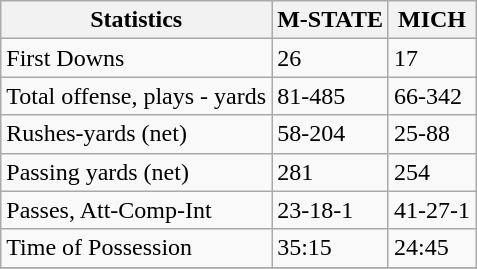<table class="wikitable">
<tr>
<th>Statistics</th>
<th>M-STATE</th>
<th>MICH</th>
</tr>
<tr>
<td>First Downs</td>
<td>26</td>
<td>17</td>
</tr>
<tr>
<td>Total offense, plays - yards</td>
<td>81-485</td>
<td>66-342</td>
</tr>
<tr>
<td>Rushes-yards (net)</td>
<td>58-204</td>
<td>25-88</td>
</tr>
<tr>
<td>Passing yards (net)</td>
<td>281</td>
<td>254</td>
</tr>
<tr>
<td>Passes, Att-Comp-Int</td>
<td>23-18-1</td>
<td>41-27-1</td>
</tr>
<tr>
<td>Time of Possession</td>
<td>35:15</td>
<td>24:45</td>
</tr>
<tr>
</tr>
</table>
